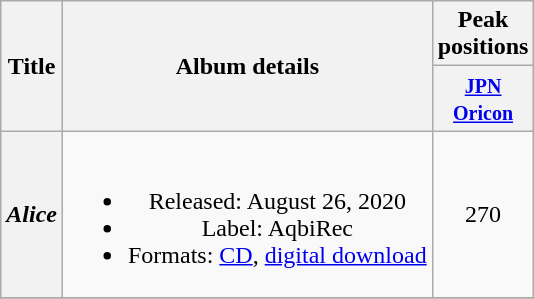<table class="wikitable plainrowheaders" style="text-align:center;">
<tr>
<th scope="col" rowspan="2">Title</th>
<th scope="col" rowspan="2">Album details</th>
<th scope="col" colspan="1">Peak<br> positions</th>
</tr>
<tr>
<th scope="col" colspan="1"><small><a href='#'>JPN<br>Oricon</a></small><br></th>
</tr>
<tr>
<th scope="row"><em>Alice</em></th>
<td><br><ul><li>Released: August 26, 2020</li><li>Label: AqbiRec</li><li>Formats: <a href='#'>CD</a>, <a href='#'>digital download</a></li></ul></td>
<td>270</td>
</tr>
<tr>
</tr>
</table>
